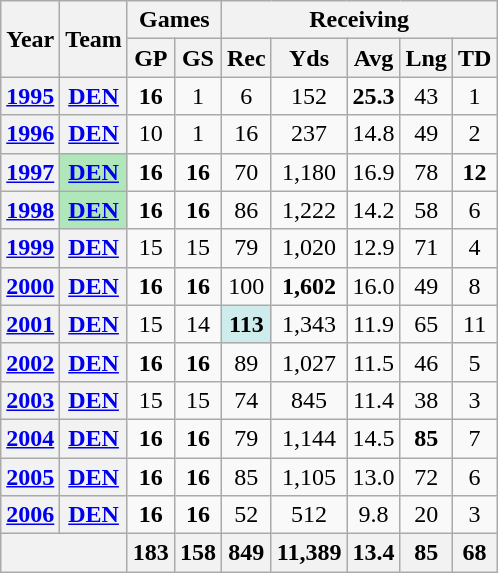<table class="wikitable" style="text-align:center;">
<tr>
<th rowspan="2">Year</th>
<th rowspan="2">Team</th>
<th colspan="2">Games</th>
<th colspan="5">Receiving</th>
</tr>
<tr>
<th>GP</th>
<th>GS</th>
<th>Rec</th>
<th>Yds</th>
<th>Avg</th>
<th>Lng</th>
<th>TD</th>
</tr>
<tr>
<th><a href='#'>1995</a></th>
<th><a href='#'>DEN</a></th>
<td><strong>16</strong></td>
<td>1</td>
<td>6</td>
<td>152</td>
<td><strong>25.3</strong></td>
<td>43</td>
<td>1</td>
</tr>
<tr>
<th><a href='#'>1996</a></th>
<th><a href='#'>DEN</a></th>
<td>10</td>
<td>1</td>
<td>16</td>
<td>237</td>
<td>14.8</td>
<td>49</td>
<td>2</td>
</tr>
<tr>
<th><a href='#'>1997</a></th>
<th style="background:#afe6ba;"><a href='#'>DEN</a></th>
<td><strong>16</strong></td>
<td><strong>16</strong></td>
<td>70</td>
<td>1,180</td>
<td>16.9</td>
<td>78</td>
<td><strong>12</strong></td>
</tr>
<tr>
<th><a href='#'>1998</a></th>
<th style="background:#afe6ba;"><a href='#'>DEN</a></th>
<td><strong>16</strong></td>
<td><strong>16</strong></td>
<td>86</td>
<td>1,222</td>
<td>14.2</td>
<td>58</td>
<td>6</td>
</tr>
<tr>
<th><a href='#'>1999</a></th>
<th><a href='#'>DEN</a></th>
<td>15</td>
<td>15</td>
<td>79</td>
<td>1,020</td>
<td>12.9</td>
<td>71</td>
<td>4</td>
</tr>
<tr>
<th><a href='#'>2000</a></th>
<th><a href='#'>DEN</a></th>
<td><strong>16</strong></td>
<td><strong>16</strong></td>
<td>100</td>
<td><strong>1,602</strong></td>
<td>16.0</td>
<td>49</td>
<td>8</td>
</tr>
<tr>
<th><a href='#'>2001</a></th>
<th><a href='#'>DEN</a></th>
<td>15</td>
<td>14</td>
<td style="background:#cfecec;"><strong>113</strong></td>
<td>1,343</td>
<td>11.9</td>
<td>65</td>
<td>11</td>
</tr>
<tr>
<th><a href='#'>2002</a></th>
<th><a href='#'>DEN</a></th>
<td><strong>16</strong></td>
<td><strong>16</strong></td>
<td>89</td>
<td>1,027</td>
<td>11.5</td>
<td>46</td>
<td>5</td>
</tr>
<tr>
<th><a href='#'>2003</a></th>
<th><a href='#'>DEN</a></th>
<td>15</td>
<td>15</td>
<td>74</td>
<td>845</td>
<td>11.4</td>
<td>38</td>
<td>3</td>
</tr>
<tr>
<th><a href='#'>2004</a></th>
<th><a href='#'>DEN</a></th>
<td><strong>16</strong></td>
<td><strong>16</strong></td>
<td>79</td>
<td>1,144</td>
<td>14.5</td>
<td><strong>85</strong></td>
<td>7</td>
</tr>
<tr>
<th><a href='#'>2005</a></th>
<th><a href='#'>DEN</a></th>
<td><strong>16</strong></td>
<td><strong>16</strong></td>
<td>85</td>
<td>1,105</td>
<td>13.0</td>
<td>72</td>
<td>6</td>
</tr>
<tr>
<th><a href='#'>2006</a></th>
<th><a href='#'>DEN</a></th>
<td><strong>16</strong></td>
<td><strong>16</strong></td>
<td>52</td>
<td>512</td>
<td>9.8</td>
<td>20</td>
<td>3</td>
</tr>
<tr>
<th colspan="2"></th>
<th>183</th>
<th>158</th>
<th>849</th>
<th>11,389</th>
<th>13.4</th>
<th>85</th>
<th>68</th>
</tr>
</table>
